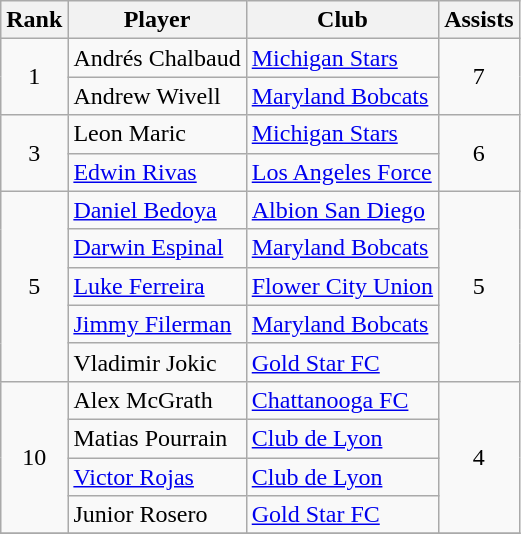<table class="wikitable" style="text-align:center">
<tr>
<th>Rank</th>
<th>Player</th>
<th>Club</th>
<th>Assists</th>
</tr>
<tr>
<td rowspan=2>1</td>
<td align="left"> Andrés Chalbaud</td>
<td align="left"><a href='#'>Michigan Stars</a></td>
<td rowspan=2>7</td>
</tr>
<tr>
<td align="left"> Andrew Wivell</td>
<td align="left"><a href='#'>Maryland Bobcats</a></td>
</tr>
<tr>
<td rowspan=2>3</td>
<td align="left"> Leon Maric</td>
<td align="left"><a href='#'>Michigan Stars</a></td>
<td rowspan=2>6</td>
</tr>
<tr>
<td align="left"> <a href='#'>Edwin Rivas</a></td>
<td align="left"><a href='#'>Los Angeles Force</a></td>
</tr>
<tr>
<td rowspan=5>5</td>
<td align="left"> <a href='#'>Daniel Bedoya</a></td>
<td align="left"><a href='#'>Albion San Diego</a></td>
<td rowspan=5>5</td>
</tr>
<tr>
<td align="left"> <a href='#'>Darwin Espinal</a></td>
<td align="left"><a href='#'>Maryland Bobcats</a></td>
</tr>
<tr>
<td align="left"> <a href='#'>Luke Ferreira</a></td>
<td align="left"><a href='#'>Flower City Union</a></td>
</tr>
<tr>
<td align="left"> <a href='#'>Jimmy Filerman</a></td>
<td align="left"><a href='#'>Maryland Bobcats</a></td>
</tr>
<tr>
<td align="left"> Vladimir Jokic</td>
<td align="left"><a href='#'>Gold Star FC</a></td>
</tr>
<tr>
<td rowspan=4>10</td>
<td align="left"> Alex McGrath</td>
<td align="left"><a href='#'>Chattanooga FC</a></td>
<td rowspan=4>4</td>
</tr>
<tr>
<td align="left"> Matias Pourrain</td>
<td align="left"><a href='#'>Club de Lyon</a></td>
</tr>
<tr>
<td align="left"> <a href='#'>Victor Rojas</a></td>
<td align="left"><a href='#'>Club de Lyon</a></td>
</tr>
<tr>
<td align="left"> Junior Rosero</td>
<td align="left"><a href='#'>Gold Star FC</a></td>
</tr>
<tr>
</tr>
</table>
